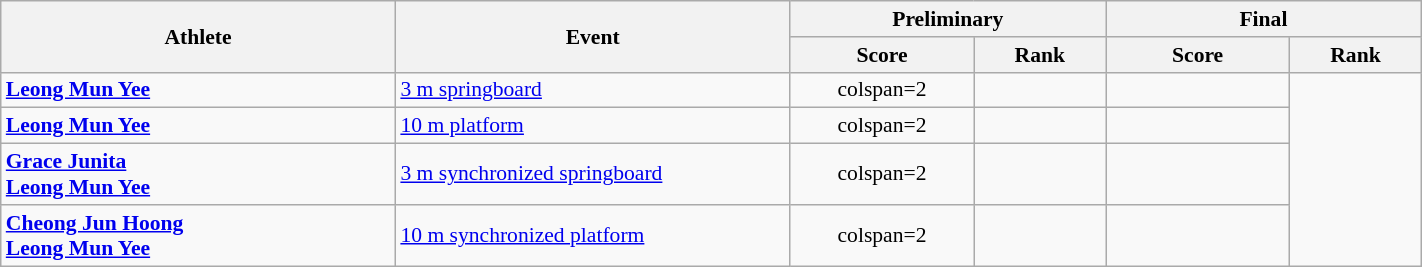<table class="wikitable" width="75%" style="text-align:center; font-size:90%;">
<tr>
<th rowspan="2" width="15%">Athlete</th>
<th rowspan="2" width="15%">Event</th>
<th colspan="2" width="12%">Preliminary</th>
<th colspan="2" width="12%">Final</th>
</tr>
<tr>
<th width="7%">Score</th>
<th>Rank</th>
<th width="7%">Score</th>
<th>Rank</th>
</tr>
<tr>
<td align=left><strong><a href='#'>Leong Mun Yee</a></strong></td>
<td align=left><a href='#'>3 m springboard</a></td>
<td>colspan=2 </td>
<td></td>
<td></td>
</tr>
<tr>
<td align=left><strong><a href='#'>Leong Mun Yee</a></strong></td>
<td align=left><a href='#'>10 m platform</a></td>
<td>colspan=2 </td>
<td></td>
<td></td>
</tr>
<tr>
<td align=left><strong><a href='#'>Grace Junita</a><br><a href='#'>Leong Mun Yee</a></strong></td>
<td align=left><a href='#'>3 m synchronized springboard</a></td>
<td>colspan=2 </td>
<td></td>
<td></td>
</tr>
<tr>
<td align=left><strong><a href='#'>Cheong Jun Hoong</a><br><a href='#'>Leong Mun Yee</a></strong></td>
<td align=left><a href='#'>10 m synchronized platform</a></td>
<td>colspan=2 </td>
<td></td>
<td></td>
</tr>
</table>
